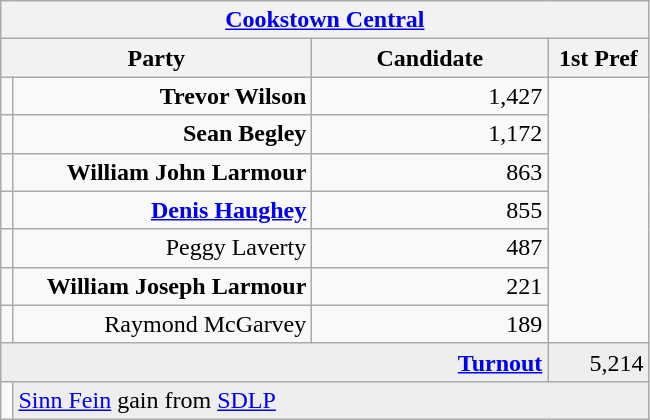<table class="wikitable">
<tr>
<th colspan="4" align="center"><a href='#'>Cookstown Central</a></th>
</tr>
<tr>
<th colspan="2" align="center" width=200>Party</th>
<th width=150>Candidate</th>
<th width=60>1st Pref</th>
</tr>
<tr>
<td></td>
<td align="right"><strong>Trevor Wilson</strong></td>
<td align="right">1,427</td>
</tr>
<tr>
<td></td>
<td align="right"><strong>Sean Begley</strong></td>
<td align="right">1,172</td>
</tr>
<tr>
<td></td>
<td align="right"><strong>William John Larmour</strong></td>
<td align="right">863</td>
</tr>
<tr>
<td></td>
<td align="right"><strong><a href='#'>Denis Haughey</a></strong></td>
<td align="right">855</td>
</tr>
<tr>
<td></td>
<td align="right">Peggy Laverty</td>
<td align="right">487</td>
</tr>
<tr>
<td></td>
<td align="right"><strong>William Joseph Larmour</strong></td>
<td align="right">221</td>
</tr>
<tr>
<td></td>
<td align="right">Raymond McGarvey</td>
<td align="right">189</td>
</tr>
<tr bgcolor="EEEEEE">
<td colspan=3 align="right"><strong><a href='#'>Turnout</a></strong></td>
<td align="right">5,214</td>
</tr>
<tr>
<td bgcolor=></td>
<td colspan=3 bgcolor="EEEEEE"><a href='#'>Sinn Fein</a> gain from <a href='#'>SDLP</a></td>
</tr>
</table>
